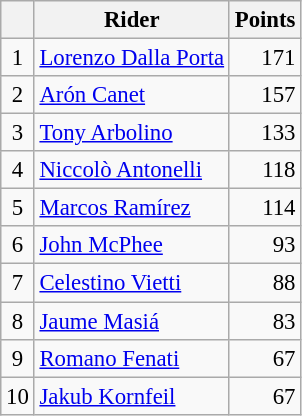<table class="wikitable" style="font-size: 95%;">
<tr>
<th></th>
<th>Rider</th>
<th>Points</th>
</tr>
<tr>
<td align=center>1</td>
<td> <a href='#'>Lorenzo Dalla Porta</a></td>
<td align=right>171</td>
</tr>
<tr>
<td align=center>2</td>
<td> <a href='#'>Arón Canet</a></td>
<td align=right>157</td>
</tr>
<tr>
<td align=center>3</td>
<td> <a href='#'>Tony Arbolino</a></td>
<td align=right>133</td>
</tr>
<tr>
<td align=center>4</td>
<td> <a href='#'>Niccolò Antonelli</a></td>
<td align=right>118</td>
</tr>
<tr>
<td align=center>5</td>
<td> <a href='#'>Marcos Ramírez</a></td>
<td align=right>114</td>
</tr>
<tr>
<td align=center>6</td>
<td> <a href='#'>John McPhee</a></td>
<td align=right>93</td>
</tr>
<tr>
<td align=center>7</td>
<td> <a href='#'>Celestino Vietti</a></td>
<td align=right>88</td>
</tr>
<tr>
<td align=center>8</td>
<td> <a href='#'>Jaume Masiá</a></td>
<td align=right>83</td>
</tr>
<tr>
<td align=center>9</td>
<td> <a href='#'>Romano Fenati</a></td>
<td align=right>67</td>
</tr>
<tr>
<td align=center>10</td>
<td> <a href='#'>Jakub Kornfeil</a></td>
<td align=right>67</td>
</tr>
</table>
